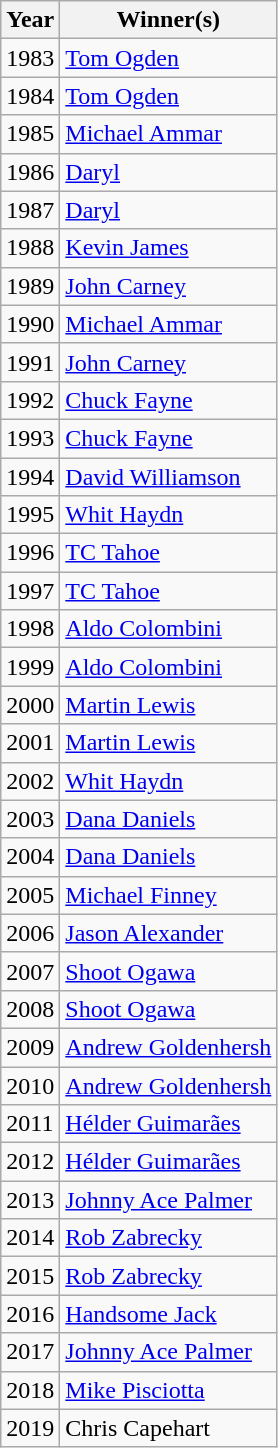<table class="wikitable sortable">
<tr>
<th>Year</th>
<th>Winner(s)</th>
</tr>
<tr>
<td>1983</td>
<td><a href='#'>Tom Ogden</a></td>
</tr>
<tr>
<td>1984</td>
<td><a href='#'>Tom Ogden</a></td>
</tr>
<tr>
<td>1985</td>
<td><a href='#'>Michael Ammar</a></td>
</tr>
<tr>
<td>1986</td>
<td><a href='#'>Daryl</a></td>
</tr>
<tr>
<td>1987</td>
<td><a href='#'>Daryl</a></td>
</tr>
<tr>
<td>1988</td>
<td><a href='#'>Kevin James</a></td>
</tr>
<tr>
<td>1989</td>
<td><a href='#'>John Carney</a></td>
</tr>
<tr>
<td>1990</td>
<td><a href='#'>Michael Ammar</a></td>
</tr>
<tr>
<td>1991</td>
<td><a href='#'>John Carney</a></td>
</tr>
<tr>
<td>1992</td>
<td><a href='#'>Chuck Fayne</a></td>
</tr>
<tr>
<td>1993</td>
<td><a href='#'>Chuck Fayne</a></td>
</tr>
<tr>
<td>1994</td>
<td><a href='#'>David Williamson</a></td>
</tr>
<tr>
<td>1995</td>
<td><a href='#'>Whit Haydn</a></td>
</tr>
<tr>
<td>1996</td>
<td><a href='#'>TC Tahoe</a></td>
</tr>
<tr>
<td>1997</td>
<td><a href='#'>TC Tahoe</a></td>
</tr>
<tr>
<td>1998</td>
<td><a href='#'>Aldo Colombini</a></td>
</tr>
<tr>
<td>1999</td>
<td><a href='#'>Aldo Colombini</a></td>
</tr>
<tr>
<td>2000</td>
<td><a href='#'>Martin Lewis</a></td>
</tr>
<tr>
<td>2001</td>
<td><a href='#'>Martin Lewis</a></td>
</tr>
<tr>
<td>2002</td>
<td><a href='#'>Whit Haydn</a></td>
</tr>
<tr>
<td>2003</td>
<td><a href='#'>Dana Daniels</a></td>
</tr>
<tr>
<td>2004</td>
<td><a href='#'>Dana Daniels</a></td>
</tr>
<tr>
<td>2005</td>
<td><a href='#'>Michael Finney</a></td>
</tr>
<tr>
<td>2006</td>
<td><a href='#'>Jason Alexander</a></td>
</tr>
<tr>
<td>2007</td>
<td><a href='#'>Shoot Ogawa</a></td>
</tr>
<tr>
<td>2008</td>
<td><a href='#'>Shoot Ogawa</a></td>
</tr>
<tr>
<td>2009</td>
<td><a href='#'>Andrew Goldenhersh</a></td>
</tr>
<tr>
<td>2010</td>
<td><a href='#'>Andrew Goldenhersh</a></td>
</tr>
<tr>
<td>2011</td>
<td><a href='#'>Hélder Guimarães</a></td>
</tr>
<tr>
<td>2012</td>
<td><a href='#'>Hélder Guimarães</a></td>
</tr>
<tr>
<td>2013</td>
<td><a href='#'>Johnny Ace Palmer</a></td>
</tr>
<tr>
<td>2014</td>
<td><a href='#'>Rob Zabrecky</a></td>
</tr>
<tr>
<td>2015</td>
<td><a href='#'>Rob Zabrecky</a></td>
</tr>
<tr>
<td>2016</td>
<td><a href='#'>Handsome Jack</a></td>
</tr>
<tr>
<td>2017</td>
<td><a href='#'>Johnny Ace Palmer</a></td>
</tr>
<tr>
<td>2018</td>
<td><a href='#'>Mike Pisciotta</a></td>
</tr>
<tr>
<td>2019</td>
<td>Chris Capehart</td>
</tr>
</table>
